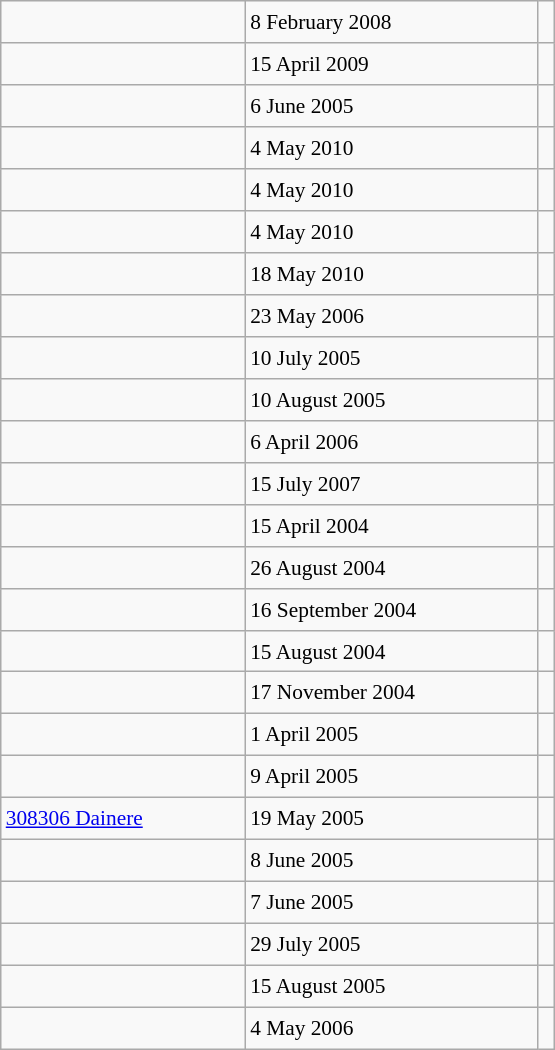<table class="wikitable" style="font-size: 89%; float: left; width: 26em; margin-right: 1em; height: 700px">
<tr>
<td></td>
<td>8 February 2008</td>
<td></td>
</tr>
<tr>
<td></td>
<td>15 April 2009</td>
<td></td>
</tr>
<tr>
<td></td>
<td>6 June 2005</td>
<td></td>
</tr>
<tr>
<td></td>
<td>4 May 2010</td>
<td></td>
</tr>
<tr>
<td></td>
<td>4 May 2010</td>
<td></td>
</tr>
<tr>
<td></td>
<td>4 May 2010</td>
<td></td>
</tr>
<tr>
<td></td>
<td>18 May 2010</td>
<td></td>
</tr>
<tr>
<td></td>
<td>23 May 2006</td>
<td></td>
</tr>
<tr>
<td></td>
<td>10 July 2005</td>
<td></td>
</tr>
<tr>
<td></td>
<td>10 August 2005</td>
<td></td>
</tr>
<tr>
<td></td>
<td>6 April 2006</td>
<td></td>
</tr>
<tr>
<td></td>
<td>15 July 2007</td>
<td></td>
</tr>
<tr>
<td></td>
<td>15 April 2004</td>
<td></td>
</tr>
<tr>
<td></td>
<td>26 August 2004</td>
<td></td>
</tr>
<tr>
<td></td>
<td>16 September 2004</td>
<td></td>
</tr>
<tr>
<td></td>
<td>15 August 2004</td>
<td></td>
</tr>
<tr>
<td></td>
<td>17 November 2004</td>
<td></td>
</tr>
<tr>
<td></td>
<td>1 April 2005</td>
<td></td>
</tr>
<tr>
<td></td>
<td>9 April 2005</td>
<td></td>
</tr>
<tr>
<td><a href='#'>308306 Dainere</a></td>
<td>19 May 2005</td>
<td></td>
</tr>
<tr>
<td></td>
<td>8 June 2005</td>
<td></td>
</tr>
<tr>
<td></td>
<td>7 June 2005</td>
<td></td>
</tr>
<tr>
<td></td>
<td>29 July 2005</td>
<td></td>
</tr>
<tr>
<td></td>
<td>15 August 2005</td>
<td></td>
</tr>
<tr>
<td></td>
<td>4 May 2006</td>
<td></td>
</tr>
</table>
